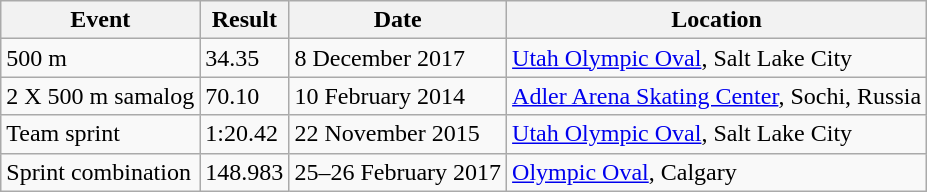<table class="wikitable">
<tr>
<th>Event</th>
<th>Result</th>
<th>Date</th>
<th>Location</th>
</tr>
<tr>
<td>500 m</td>
<td>34.35</td>
<td>8 December 2017</td>
<td><a href='#'>Utah Olympic Oval</a>, Salt Lake City</td>
</tr>
<tr>
<td>2 X 500 m samalog</td>
<td>70.10</td>
<td>10 February 2014</td>
<td><a href='#'>Adler Arena Skating Center</a>, Sochi, Russia</td>
</tr>
<tr>
<td>Team sprint</td>
<td>1:20.42</td>
<td>22 November 2015</td>
<td><a href='#'>Utah Olympic Oval</a>, Salt Lake City</td>
</tr>
<tr>
<td>Sprint combination</td>
<td>148.983</td>
<td>25–26 February 2017</td>
<td><a href='#'>Olympic Oval</a>, Calgary</td>
</tr>
</table>
